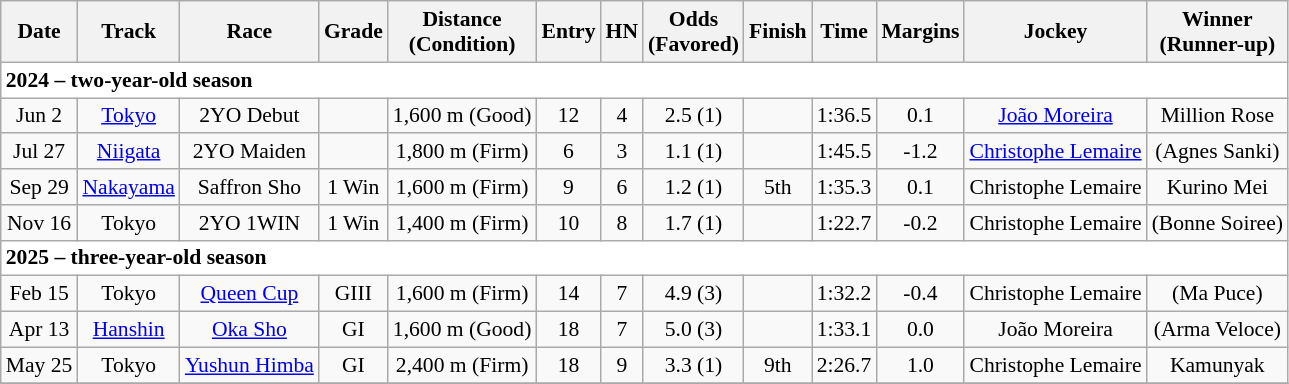<table class="wikitable" style="border-collapse: collapse; font-size: 90%; text-align: center; white-space: nowrap">
<tr>
<th>Date</th>
<th>Track</th>
<th>Race</th>
<th>Grade</th>
<th>Distance<br>(Condition)</th>
<th>Entry</th>
<th>HN</th>
<th>Odds<br>(Favored)</th>
<th>Finish</th>
<th>Time</th>
<th>Margins</th>
<th>Jockey</th>
<th>Winner<br>(Runner-up)</th>
</tr>
<tr style="background-color:white">
<td colspan="13" align="left"><strong>2024 – two-year-old season</strong></td>
</tr>
<tr>
<td>Jun 2</td>
<td><a href='#'>Tokyo</a></td>
<td>2YO Debut</td>
<td></td>
<td>1,600 m (Good)</td>
<td>12</td>
<td>4</td>
<td>2.5 (1)</td>
<td></td>
<td>1:36.5</td>
<td>0.1</td>
<td><a href='#'>João Moreira</a></td>
<td>Million Rose</td>
</tr>
<tr>
<td>Jul 27</td>
<td><a href='#'>Niigata</a></td>
<td>2YO Maiden</td>
<td></td>
<td>1,800 m (Firm)</td>
<td>6</td>
<td>3</td>
<td>1.1 (1)</td>
<td></td>
<td>1:45.5</td>
<td>-1.2</td>
<td><a href='#'>Christophe Lemaire</a></td>
<td>(Agnes Sanki)</td>
</tr>
<tr>
<td>Sep 29</td>
<td><a href='#'>Nakayama</a></td>
<td>Saffron Sho</td>
<td>1 Win</td>
<td>1,600 m (Firm)</td>
<td>9</td>
<td>6</td>
<td>1.2 (1)</td>
<td>5th</td>
<td>1:35.3</td>
<td>0.1</td>
<td>Christophe Lemaire</td>
<td>Kurino Mei</td>
</tr>
<tr>
<td>Nov 16</td>
<td>Tokyo</td>
<td>2YO 1WIN</td>
<td>1 Win</td>
<td>1,400 m (Firm)</td>
<td>10</td>
<td>8</td>
<td>1.7 (1)</td>
<td></td>
<td>1:22.7</td>
<td>-0.2</td>
<td>Christophe Lemaire</td>
<td>(Bonne Soiree)</td>
</tr>
<tr style="background-color:white">
<td colspan="13" align="left"><strong>2025 – three-year-old season</strong></td>
</tr>
<tr>
<td>Feb 15</td>
<td>Tokyo</td>
<td><a href='#'>Queen Cup</a></td>
<td>GIII</td>
<td>1,600 m (Firm)</td>
<td>14</td>
<td>7</td>
<td>4.9 (3)</td>
<td></td>
<td>1:32.2</td>
<td>-0.4</td>
<td>Christophe Lemaire</td>
<td>(Ma Puce)</td>
</tr>
<tr>
<td>Apr 13</td>
<td><a href='#'>Hanshin</a></td>
<td><a href='#'>Oka Sho</a></td>
<td>GI</td>
<td>1,600 m (Good)</td>
<td>18</td>
<td>7</td>
<td>5.0 (3)</td>
<td></td>
<td>1:33.1</td>
<td>0.0</td>
<td>João Moreira</td>
<td>(Arma Veloce)</td>
</tr>
<tr>
<td>May 25</td>
<td>Tokyo</td>
<td><a href='#'>Yushun Himba</a></td>
<td>GI</td>
<td>2,400 m (Firm)</td>
<td>18</td>
<td>9</td>
<td>3.3 (1)</td>
<td>9th</td>
<td>2:26.7</td>
<td>1.0</td>
<td>Christophe Lemaire</td>
<td>Kamunyak</td>
</tr>
<tr>
</tr>
</table>
